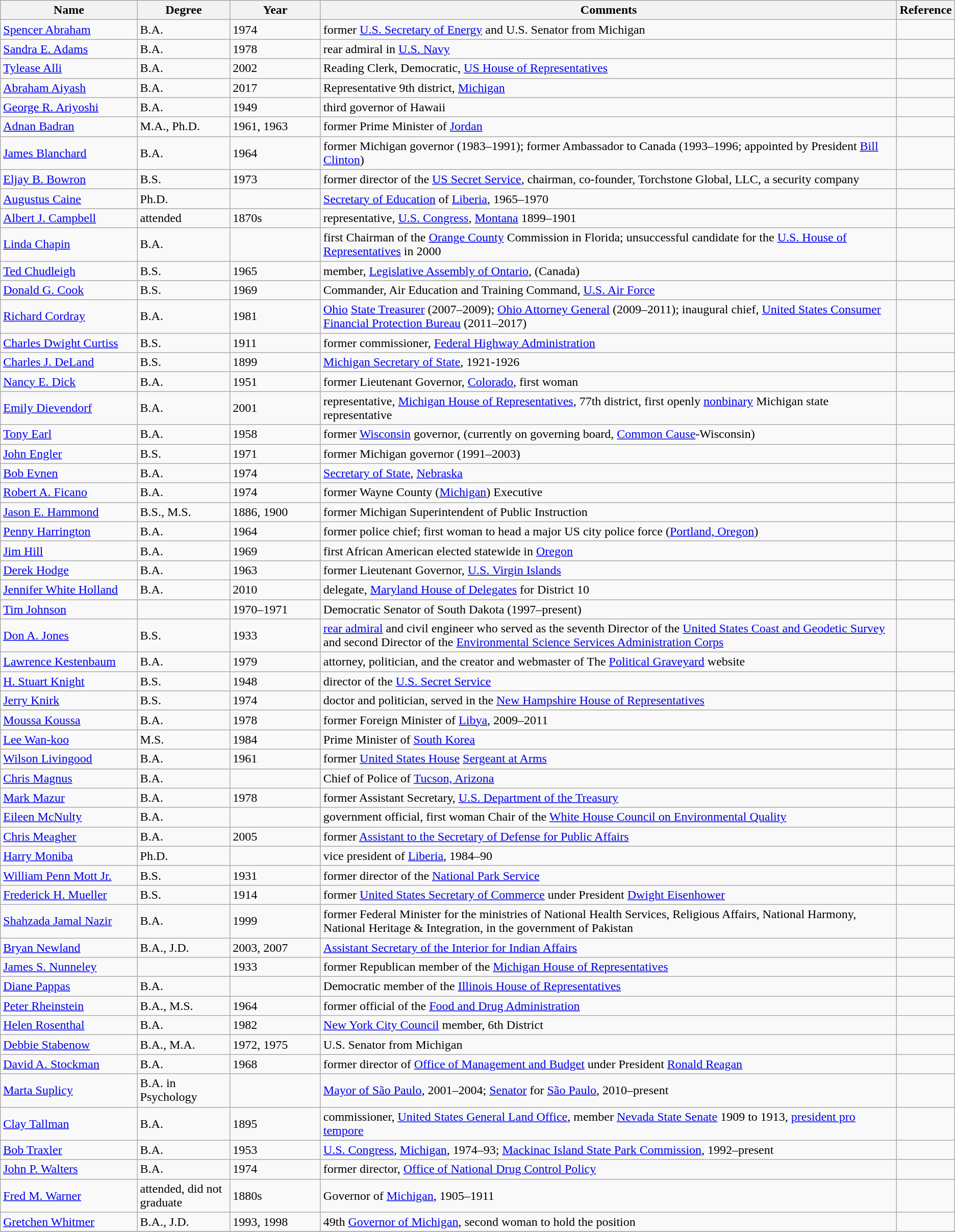<table class="wikitable sortable">
<tr>
<th style="width:15%;">Name</th>
<th style="width:10%;">Degree</th>
<th style="width:10%;">Year</th>
<th style="width:65%;">Comments</th>
<th style="width:5%;">Reference</th>
</tr>
<tr>
<td><a href='#'>Spencer Abraham</a></td>
<td>B.A.</td>
<td>1974</td>
<td>former <a href='#'>U.S. Secretary of Energy</a> and U.S. Senator from Michigan</td>
<td></td>
</tr>
<tr>
<td><a href='#'>Sandra E. Adams</a></td>
<td>B.A.</td>
<td>1978</td>
<td>rear admiral in <a href='#'>U.S. Navy</a></td>
<td></td>
</tr>
<tr>
<td><a href='#'>Tylease Alli</a></td>
<td>B.A.</td>
<td>2002</td>
<td>Reading Clerk, Democratic, <a href='#'>US House of Representatives</a></td>
<td></td>
</tr>
<tr>
<td><a href='#'>Abraham Aiyash</a></td>
<td>B.A.</td>
<td>2017</td>
<td>Representative 9th district, <a href='#'>Michigan</a></td>
<td></td>
</tr>
<tr>
<td><a href='#'>George R. Ariyoshi</a></td>
<td>B.A.</td>
<td>1949</td>
<td>third governor of Hawaii</td>
<td></td>
</tr>
<tr>
<td><a href='#'>Adnan Badran</a></td>
<td>M.A., Ph.D.</td>
<td>1961, 1963</td>
<td>former Prime Minister of <a href='#'>Jordan</a></td>
<td></td>
</tr>
<tr>
<td><a href='#'>James Blanchard</a></td>
<td>B.A.</td>
<td>1964</td>
<td>former Michigan governor (1983–1991); former Ambassador to Canada (1993–1996; appointed by President <a href='#'>Bill Clinton</a>)</td>
<td></td>
</tr>
<tr>
<td><a href='#'>Eljay B. Bowron</a></td>
<td>B.S.</td>
<td>1973</td>
<td>former director of the <a href='#'>US Secret Service</a>, chairman, co-founder, Torchstone Global, LLC, a security company</td>
<td></td>
</tr>
<tr>
<td><a href='#'>Augustus Caine</a></td>
<td>Ph.D.</td>
<td></td>
<td><a href='#'>Secretary of Education</a> of <a href='#'>Liberia</a>, 1965–1970</td>
<td></td>
</tr>
<tr>
<td><a href='#'>Albert J. Campbell</a></td>
<td>attended</td>
<td>1870s</td>
<td>representative, <a href='#'>U.S. Congress</a>, <a href='#'>Montana</a> 1899–1901</td>
<td></td>
</tr>
<tr>
<td><a href='#'>Linda Chapin</a></td>
<td>B.A.</td>
<td></td>
<td>first Chairman of the <a href='#'>Orange County</a> Commission in Florida; unsuccessful candidate for the <a href='#'>U.S. House of Representatives</a> in 2000</td>
<td></td>
</tr>
<tr>
<td><a href='#'>Ted Chudleigh</a></td>
<td>B.S.</td>
<td>1965</td>
<td>member, <a href='#'>Legislative Assembly of Ontario</a>, (Canada)</td>
<td></td>
</tr>
<tr>
<td><a href='#'>Donald G. Cook</a></td>
<td>B.S.</td>
<td>1969</td>
<td>Commander, Air Education and Training Command, <a href='#'>U.S. Air Force</a></td>
<td></td>
</tr>
<tr>
<td><a href='#'>Richard Cordray</a></td>
<td>B.A.</td>
<td>1981</td>
<td><a href='#'>Ohio</a> <a href='#'>State Treasurer</a> (2007–2009); <a href='#'>Ohio Attorney General</a> (2009–2011); inaugural chief, <a href='#'>United States Consumer Financial Protection Bureau</a> (2011–2017)</td>
<td></td>
</tr>
<tr>
<td><a href='#'>Charles Dwight Curtiss</a></td>
<td>B.S.</td>
<td>1911</td>
<td>former commissioner, <a href='#'>Federal Highway Administration</a></td>
<td></td>
</tr>
<tr>
<td><a href='#'>Charles J. DeLand</a></td>
<td>B.S.</td>
<td>1899</td>
<td><a href='#'>Michigan Secretary of State</a>, 1921-1926</td>
<td></td>
</tr>
<tr>
<td><a href='#'>Nancy E. Dick</a></td>
<td>B.A.</td>
<td>1951</td>
<td>former Lieutenant Governor, <a href='#'>Colorado</a>, first woman</td>
<td></td>
</tr>
<tr>
<td><a href='#'>Emily Dievendorf</a></td>
<td>B.A.</td>
<td>2001</td>
<td>representative, <a href='#'>Michigan House of Representatives</a>, 77th district, first openly <a href='#'>nonbinary</a> Michigan state representative</td>
<td></td>
</tr>
<tr>
<td><a href='#'>Tony Earl</a></td>
<td>B.A.</td>
<td>1958</td>
<td>former <a href='#'>Wisconsin</a> governor, (currently on governing board, <a href='#'>Common Cause</a>-Wisconsin)</td>
<td></td>
</tr>
<tr>
<td><a href='#'>John Engler</a></td>
<td>B.S.</td>
<td>1971</td>
<td>former Michigan governor (1991–2003)</td>
<td></td>
</tr>
<tr>
<td><a href='#'>Bob Evnen</a></td>
<td>B.A.</td>
<td>1974</td>
<td><a href='#'>Secretary of State</a>, <a href='#'>Nebraska</a></td>
<td></td>
</tr>
<tr>
<td><a href='#'>Robert A. Ficano</a></td>
<td>B.A.</td>
<td>1974</td>
<td>former Wayne County (<a href='#'>Michigan</a>) Executive</td>
<td></td>
</tr>
<tr>
<td><a href='#'>Jason E. Hammond</a></td>
<td>B.S., M.S.</td>
<td>1886, 1900</td>
<td>former Michigan Superintendent of Public Instruction</td>
<td></td>
</tr>
<tr>
<td><a href='#'>Penny Harrington</a></td>
<td>B.A.</td>
<td>1964</td>
<td>former police chief; first woman to head a major US city police force (<a href='#'>Portland, Oregon</a>)</td>
<td></td>
</tr>
<tr>
<td><a href='#'>Jim Hill</a></td>
<td>B.A.</td>
<td>1969</td>
<td>first African American elected statewide in <a href='#'>Oregon</a></td>
<td></td>
</tr>
<tr>
<td><a href='#'>Derek Hodge</a></td>
<td>B.A.</td>
<td>1963</td>
<td>former Lieutenant Governor, <a href='#'>U.S. Virgin Islands</a></td>
<td></td>
</tr>
<tr>
<td><a href='#'>Jennifer White Holland</a></td>
<td>B.A.</td>
<td>2010</td>
<td>delegate, <a href='#'>Maryland House of Delegates</a> for District 10</td>
<td></td>
</tr>
<tr>
<td><a href='#'>Tim Johnson</a></td>
<td></td>
<td>1970–1971</td>
<td>Democratic Senator of South Dakota (1997–present)</td>
<td></td>
</tr>
<tr>
<td><a href='#'>Don A. Jones</a></td>
<td>B.S.</td>
<td>1933</td>
<td><a href='#'>rear admiral</a> and civil engineer who served as the seventh Director of the <a href='#'>United States Coast and Geodetic Survey</a> and second Director of the <a href='#'>Environmental Science Services Administration Corps</a></td>
<td></td>
</tr>
<tr>
<td><a href='#'>Lawrence Kestenbaum</a></td>
<td>B.A.</td>
<td>1979</td>
<td>attorney, politician, and the creator and webmaster of The <a href='#'>Political Graveyard</a> website</td>
<td></td>
</tr>
<tr>
<td><a href='#'>H. Stuart Knight</a></td>
<td>B.S.</td>
<td>1948</td>
<td>director of the <a href='#'>U.S. Secret Service</a></td>
<td></td>
</tr>
<tr>
<td><a href='#'>Jerry Knirk</a></td>
<td>B.S.</td>
<td>1974</td>
<td>doctor and politician, served in the <a href='#'>New Hampshire House of Representatives</a></td>
<td></td>
</tr>
<tr>
<td><a href='#'>Moussa Koussa</a></td>
<td>B.A.</td>
<td>1978</td>
<td>former Foreign Minister of <a href='#'>Libya</a>, 2009–2011</td>
<td></td>
</tr>
<tr>
<td><a href='#'>Lee Wan-koo</a></td>
<td>M.S.</td>
<td>1984</td>
<td>Prime Minister of <a href='#'>South Korea</a></td>
<td></td>
</tr>
<tr>
<td><a href='#'>Wilson Livingood</a></td>
<td>B.A.</td>
<td>1961</td>
<td>former <a href='#'>United States House</a> <a href='#'>Sergeant at Arms</a></td>
<td></td>
</tr>
<tr>
<td><a href='#'>Chris Magnus</a></td>
<td>B.A.</td>
<td></td>
<td>Chief of Police of <a href='#'>Tucson, Arizona</a></td>
<td></td>
</tr>
<tr>
<td><a href='#'>Mark Mazur</a></td>
<td>B.A.</td>
<td>1978</td>
<td>former Assistant Secretary, <a href='#'>U.S. Department of the Treasury</a></td>
<td></td>
</tr>
<tr>
<td><a href='#'>Eileen McNulty</a></td>
<td>B.A.</td>
<td></td>
<td>government official, first woman Chair of the <a href='#'>White House Council on Environmental Quality</a></td>
<td></td>
</tr>
<tr>
<td><a href='#'>Chris Meagher</a></td>
<td>B.A.</td>
<td>2005</td>
<td>former <a href='#'>Assistant to the Secretary of Defense for Public Affairs</a></td>
<td></td>
</tr>
<tr>
<td><a href='#'>Harry Moniba</a></td>
<td>Ph.D.</td>
<td></td>
<td>vice president of <a href='#'>Liberia</a>, 1984–90</td>
<td></td>
</tr>
<tr>
<td><a href='#'>William Penn Mott Jr.</a></td>
<td>B.S.</td>
<td>1931</td>
<td>former director of the <a href='#'>National Park Service</a></td>
<td></td>
</tr>
<tr>
<td><a href='#'>Frederick H. Mueller</a></td>
<td>B.S.</td>
<td>1914</td>
<td>former <a href='#'>United States Secretary of Commerce</a> under President <a href='#'>Dwight Eisenhower</a></td>
<td></td>
</tr>
<tr>
<td><a href='#'>Shahzada Jamal Nazir</a></td>
<td>B.A.</td>
<td>1999</td>
<td>former Federal Minister for the ministries of National Health Services, Religious Affairs, National Harmony, National Heritage & Integration, in the government of Pakistan</td>
<td></td>
</tr>
<tr>
<td><a href='#'>Bryan Newland</a></td>
<td>B.A., J.D.</td>
<td>2003, 2007</td>
<td><a href='#'>Assistant Secretary of the Interior for Indian Affairs</a></td>
<td></td>
</tr>
<tr>
<td><a href='#'>James S. Nunneley</a></td>
<td></td>
<td>1933</td>
<td>former Republican member of the <a href='#'>Michigan House of Representatives</a></td>
<td></td>
</tr>
<tr>
<td><a href='#'>Diane Pappas</a></td>
<td>B.A.</td>
<td></td>
<td>Democratic member of the <a href='#'>Illinois House of Representatives</a></td>
<td></td>
</tr>
<tr>
<td><a href='#'>Peter Rheinstein</a></td>
<td>B.A., M.S.</td>
<td>1964</td>
<td>former official of the <a href='#'>Food and Drug Administration</a></td>
<td></td>
</tr>
<tr>
<td><a href='#'>Helen Rosenthal</a></td>
<td>B.A.</td>
<td>1982</td>
<td><a href='#'>New York City Council</a> member, 6th District</td>
<td></td>
</tr>
<tr>
<td><a href='#'>Debbie Stabenow</a></td>
<td>B.A., M.A.</td>
<td>1972, 1975</td>
<td>U.S. Senator from Michigan</td>
<td></td>
</tr>
<tr>
<td><a href='#'>David A. Stockman</a></td>
<td>B.A.</td>
<td>1968</td>
<td>former director of <a href='#'>Office of Management and Budget</a> under President <a href='#'>Ronald Reagan</a></td>
<td></td>
</tr>
<tr>
<td><a href='#'>Marta Suplicy</a></td>
<td>B.A. in Psychology</td>
<td></td>
<td><a href='#'>Mayor of São Paulo</a>, 2001–2004; <a href='#'>Senator</a> for <a href='#'>São Paulo</a>, 2010–present</td>
<td></td>
</tr>
<tr>
<td><a href='#'>Clay Tallman</a></td>
<td>B.A.</td>
<td>1895</td>
<td>commissioner, <a href='#'>United States General Land Office</a>, member <a href='#'>Nevada State Senate</a> 1909 to 1913, <a href='#'>president pro tempore</a></td>
<td></td>
</tr>
<tr>
<td><a href='#'>Bob Traxler</a></td>
<td>B.A.</td>
<td>1953</td>
<td><a href='#'>U.S. Congress</a>, <a href='#'>Michigan</a>, 1974–93; <a href='#'>Mackinac Island State Park Commission</a>, 1992–present</td>
<td></td>
</tr>
<tr>
<td><a href='#'>John P. Walters</a></td>
<td>B.A.</td>
<td>1974</td>
<td>former director, <a href='#'>Office of National Drug Control Policy</a></td>
<td></td>
</tr>
<tr>
<td><a href='#'>Fred M. Warner</a></td>
<td>attended, did not graduate</td>
<td>1880s</td>
<td>Governor of <a href='#'>Michigan</a>, 1905–1911</td>
<td></td>
</tr>
<tr>
<td><a href='#'>Gretchen Whitmer</a></td>
<td>B.A., J.D.</td>
<td>1993, 1998</td>
<td>49th <a href='#'>Governor of Michigan</a>, second woman to hold the position</td>
<td></td>
</tr>
<tr>
</tr>
</table>
